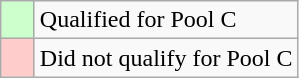<table class="wikitable">
<tr>
<td width=15px bgcolor="#cfc"></td>
<td>Qualified for Pool C</td>
</tr>
<tr>
<td width=15px bgcolor=#fcc></td>
<td>Did not qualify for Pool C</td>
</tr>
</table>
